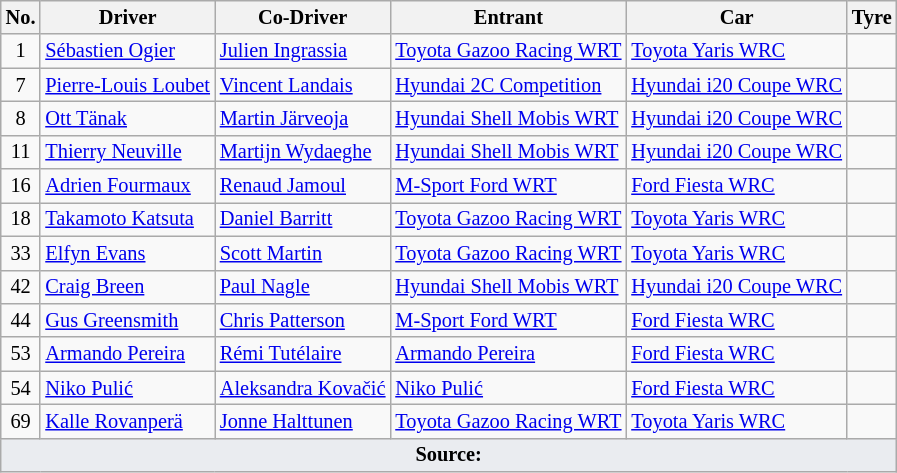<table class="wikitable" style="font-size: 85%;">
<tr>
<th>No.</th>
<th>Driver</th>
<th>Co-Driver</th>
<th>Entrant</th>
<th>Car</th>
<th>Tyre</th>
</tr>
<tr>
<td align="center">1</td>
<td> <a href='#'>Sébastien Ogier</a></td>
<td> <a href='#'>Julien Ingrassia</a></td>
<td> <a href='#'>Toyota Gazoo Racing WRT</a></td>
<td><a href='#'>Toyota Yaris WRC</a></td>
<td align="center"></td>
</tr>
<tr>
<td align="center">7</td>
<td nowrap> <a href='#'>Pierre-Louis Loubet</a></td>
<td> <a href='#'>Vincent Landais</a></td>
<td> <a href='#'>Hyundai 2C Competition</a></td>
<td nowrap><a href='#'>Hyundai i20 Coupe WRC</a></td>
<td align="center"></td>
</tr>
<tr>
<td align="center">8</td>
<td> <a href='#'>Ott Tänak</a></td>
<td> <a href='#'>Martin Järveoja</a></td>
<td> <a href='#'>Hyundai Shell Mobis WRT</a></td>
<td nowrap><a href='#'>Hyundai i20 Coupe WRC</a></td>
<td align="center"></td>
</tr>
<tr>
<td align="center">11</td>
<td> <a href='#'>Thierry Neuville</a></td>
<td> <a href='#'>Martijn Wydaeghe</a></td>
<td> <a href='#'>Hyundai Shell Mobis WRT</a></td>
<td><a href='#'>Hyundai i20 Coupe WRC</a></td>
<td align="center"></td>
</tr>
<tr>
<td align="center">16</td>
<td> <a href='#'>Adrien Fourmaux</a></td>
<td> <a href='#'>Renaud Jamoul</a></td>
<td> <a href='#'>M-Sport Ford WRT</a></td>
<td><a href='#'>Ford Fiesta WRC</a></td>
<td align="center"></td>
</tr>
<tr>
<td align="center">18</td>
<td nowrap> <a href='#'>Takamoto Katsuta</a></td>
<td> <a href='#'>Daniel Barritt</a></td>
<td nowrap> <a href='#'>Toyota Gazoo Racing WRT</a></td>
<td><a href='#'>Toyota Yaris WRC</a></td>
<td align="center"></td>
</tr>
<tr>
<td align="center">33</td>
<td> <a href='#'>Elfyn Evans</a></td>
<td nowrap> <a href='#'>Scott Martin</a></td>
<td> <a href='#'>Toyota Gazoo Racing WRT</a></td>
<td><a href='#'>Toyota Yaris WRC</a></td>
<td align="center"></td>
</tr>
<tr>
<td align="center">42</td>
<td> <a href='#'>Craig Breen</a></td>
<td> <a href='#'>Paul Nagle</a></td>
<td> <a href='#'>Hyundai Shell Mobis WRT</a></td>
<td><a href='#'>Hyundai i20 Coupe WRC</a></td>
<td align="center"></td>
</tr>
<tr>
<td align="center">44</td>
<td nowrap> <a href='#'>Gus Greensmith</a></td>
<td> <a href='#'>Chris Patterson</a></td>
<td> <a href='#'>M-Sport Ford WRT</a></td>
<td nowrap><a href='#'>Ford Fiesta WRC</a></td>
<td align="center"></td>
</tr>
<tr>
<td align="center">53</td>
<td> <a href='#'>Armando Pereira</a></td>
<td> <a href='#'>Rémi Tutélaire</a></td>
<td> <a href='#'>Armando Pereira</a></td>
<td><a href='#'>Ford Fiesta WRC</a></td>
<td align="center"></td>
</tr>
<tr>
<td align="center">54</td>
<td> <a href='#'>Niko Pulić</a></td>
<td> <a href='#'>Aleksandra Kovačić</a></td>
<td> <a href='#'>Niko Pulić</a></td>
<td><a href='#'>Ford Fiesta WRC</a></td>
<td></td>
</tr>
<tr>
<td align="center">69</td>
<td> <a href='#'>Kalle Rovanperä</a></td>
<td nowrap> <a href='#'>Jonne Halttunen</a></td>
<td> <a href='#'>Toyota Gazoo Racing WRT</a></td>
<td><a href='#'>Toyota Yaris WRC</a></td>
<td align="center"></td>
</tr>
<tr>
<td colspan="6" style="background-color:#EAECF0;text-align:center"><strong>Source:</strong></td>
</tr>
</table>
